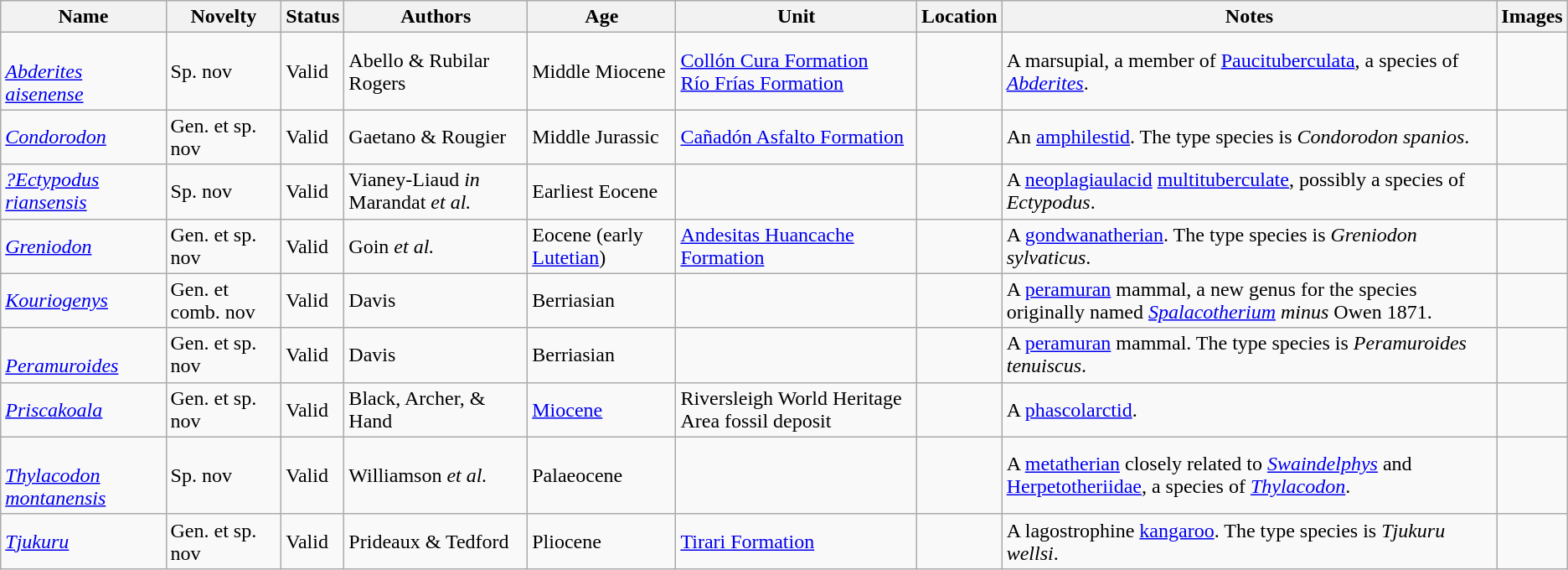<table class="wikitable sortable" align="center">
<tr>
<th>Name</th>
<th>Novelty</th>
<th>Status</th>
<th>Authors</th>
<th>Age</th>
<th>Unit</th>
<th>Location</th>
<th class=unsortable>Notes</th>
<th class=unsortable>Images</th>
</tr>
<tr>
<td><br><em><a href='#'>Abderites aisenense</a></em></td>
<td>Sp. nov</td>
<td>Valid</td>
<td>Abello & Rubilar Rogers</td>
<td>Middle Miocene</td>
<td><a href='#'>Collón Cura Formation</a><br><a href='#'>Río Frías Formation</a></td>
<td><br><br>
</td>
<td>A marsupial, a member of <a href='#'>Paucituberculata</a>, a species of <em><a href='#'>Abderites</a></em>.</td>
<td></td>
</tr>
<tr>
<td><em><a href='#'>Condorodon</a></em></td>
<td>Gen. et sp. nov</td>
<td>Valid</td>
<td>Gaetano & Rougier</td>
<td>Middle Jurassic</td>
<td><a href='#'>Cañadón Asfalto Formation</a></td>
<td></td>
<td>An <a href='#'>amphilestid</a>. The type species is <em>Condorodon spanios</em>.</td>
<td></td>
</tr>
<tr>
<td><em><a href='#'>?Ectypodus riansensis</a></em></td>
<td>Sp. nov</td>
<td>Valid</td>
<td>Vianey-Liaud <em>in</em> Marandat <em>et al.</em></td>
<td>Earliest Eocene</td>
<td></td>
<td></td>
<td>A <a href='#'>neoplagiaulacid</a> <a href='#'>multituberculate</a>, possibly a species of <em>Ectypodus</em>.</td>
<td></td>
</tr>
<tr>
<td><em><a href='#'>Greniodon</a></em></td>
<td>Gen. et sp. nov</td>
<td>Valid</td>
<td>Goin <em>et al.</em></td>
<td>Eocene (early <a href='#'>Lutetian</a>)</td>
<td><a href='#'>Andesitas Huancache Formation</a></td>
<td><br></td>
<td>A <a href='#'>gondwanatherian</a>. The type species is <em>Greniodon sylvaticus</em>.</td>
<td></td>
</tr>
<tr>
<td><em><a href='#'>Kouriogenys</a></em></td>
<td>Gen. et comb. nov</td>
<td>Valid</td>
<td>Davis</td>
<td>Berriasian</td>
<td></td>
<td></td>
<td>A <a href='#'>peramuran</a> mammal, a new genus for the species originally named <em><a href='#'>Spalacotherium</a> minus</em> Owen 1871.</td>
<td></td>
</tr>
<tr>
<td><br><em><a href='#'>Peramuroides</a></em></td>
<td>Gen. et sp. nov</td>
<td>Valid</td>
<td>Davis</td>
<td>Berriasian</td>
<td></td>
<td><br></td>
<td>A <a href='#'>peramuran</a> mammal. The type species is <em>Peramuroides tenuiscus</em>.</td>
<td></td>
</tr>
<tr>
<td><em><a href='#'>Priscakoala</a></em></td>
<td>Gen. et sp. nov</td>
<td>Valid</td>
<td>Black, Archer, & Hand</td>
<td><a href='#'>Miocene</a></td>
<td>Riversleigh World Heritage Area fossil deposit</td>
<td></td>
<td>A <a href='#'>phascolarctid</a>.</td>
<td></td>
</tr>
<tr>
<td><br><em><a href='#'>Thylacodon montanensis</a></em></td>
<td>Sp. nov</td>
<td>Valid</td>
<td>Williamson <em>et al.</em></td>
<td>Palaeocene</td>
<td></td>
<td></td>
<td>A <a href='#'>metatherian</a> closely related to <em><a href='#'>Swaindelphys</a></em> and <a href='#'>Herpetotheriidae</a>, a species of <em><a href='#'>Thylacodon</a></em>.</td>
<td></td>
</tr>
<tr>
<td><em><a href='#'>Tjukuru</a></em></td>
<td>Gen. et sp. nov</td>
<td>Valid</td>
<td>Prideaux & Tedford</td>
<td>Pliocene</td>
<td><a href='#'>Tirari Formation</a></td>
<td></td>
<td>A lagostrophine <a href='#'>kangaroo</a>. The type species is <em>Tjukuru wellsi</em>.</td>
<td></td>
</tr>
</table>
